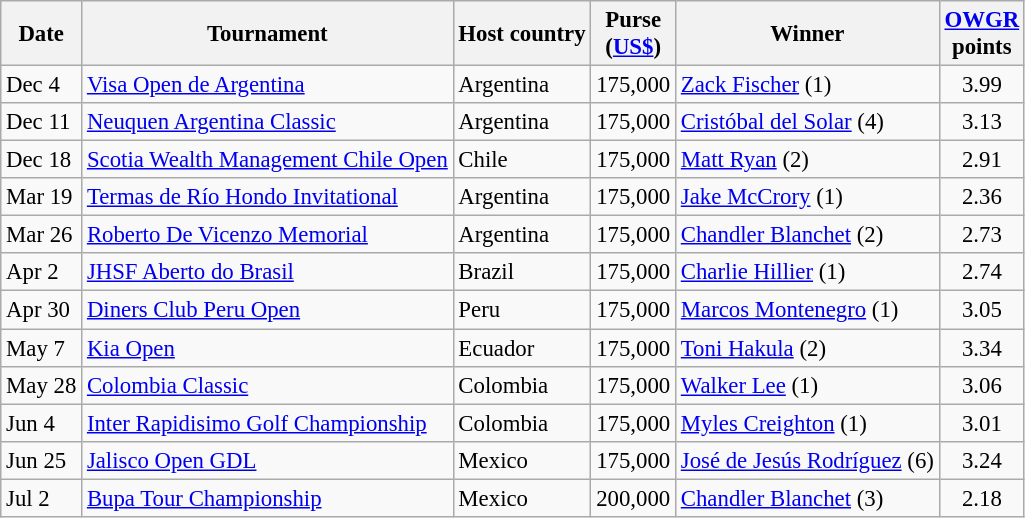<table class="wikitable" style="font-size:95%;">
<tr>
<th>Date</th>
<th>Tournament</th>
<th>Host country</th>
<th>Purse<br>(<a href='#'>US$</a>)</th>
<th>Winner</th>
<th><a href='#'>OWGR</a><br>points</th>
</tr>
<tr>
<td>Dec 4</td>
<td><a href='#'>Visa Open de Argentina</a></td>
<td>Argentina</td>
<td align=right>175,000</td>
<td> <a href='#'>Zack Fischer</a> (1)</td>
<td align=center>3.99</td>
</tr>
<tr>
<td>Dec 11</td>
<td><a href='#'>Neuquen Argentina Classic</a></td>
<td>Argentina</td>
<td align=right>175,000</td>
<td> <a href='#'>Cristóbal del Solar</a> (4)</td>
<td align=center>3.13</td>
</tr>
<tr>
<td>Dec 18</td>
<td><a href='#'>Scotia Wealth Management Chile Open</a></td>
<td>Chile</td>
<td align=right>175,000</td>
<td> <a href='#'>Matt Ryan</a> (2)</td>
<td align=center>2.91</td>
</tr>
<tr>
<td>Mar 19</td>
<td><a href='#'>Termas de Río Hondo Invitational</a></td>
<td>Argentina</td>
<td align=right>175,000</td>
<td> <a href='#'>Jake McCrory</a> (1)</td>
<td align=center>2.36</td>
</tr>
<tr>
<td>Mar 26</td>
<td><a href='#'>Roberto De Vicenzo Memorial</a></td>
<td>Argentina</td>
<td align=right>175,000</td>
<td> <a href='#'>Chandler Blanchet</a> (2)</td>
<td align=center>2.73</td>
</tr>
<tr>
<td>Apr 2</td>
<td><a href='#'>JHSF Aberto do Brasil</a></td>
<td>Brazil</td>
<td align=right>175,000</td>
<td> <a href='#'>Charlie Hillier</a> (1)</td>
<td align=center>2.74</td>
</tr>
<tr>
<td>Apr 30</td>
<td><a href='#'>Diners Club Peru Open</a></td>
<td>Peru</td>
<td align=right>175,000</td>
<td> <a href='#'>Marcos Montenegro</a> (1)</td>
<td align=center>3.05</td>
</tr>
<tr>
<td>May 7</td>
<td><a href='#'>Kia Open</a></td>
<td>Ecuador</td>
<td align=right>175,000</td>
<td> <a href='#'>Toni Hakula</a> (2)</td>
<td align=center>3.34</td>
</tr>
<tr>
<td>May 28</td>
<td><a href='#'>Colombia Classic</a></td>
<td>Colombia</td>
<td align=right>175,000</td>
<td> <a href='#'>Walker Lee</a> (1)</td>
<td align=center>3.06</td>
</tr>
<tr>
<td>Jun 4</td>
<td><a href='#'>Inter Rapidisimo Golf Championship</a></td>
<td>Colombia</td>
<td align=right>175,000</td>
<td> <a href='#'>Myles Creighton</a> (1)</td>
<td align=center>3.01</td>
</tr>
<tr>
<td>Jun 25</td>
<td><a href='#'>Jalisco Open GDL</a></td>
<td>Mexico</td>
<td align=right>175,000</td>
<td> <a href='#'>José de Jesús Rodríguez</a> (6)</td>
<td align=center>3.24</td>
</tr>
<tr>
<td>Jul 2</td>
<td><a href='#'>Bupa Tour Championship</a></td>
<td>Mexico</td>
<td align=right>200,000</td>
<td> <a href='#'>Chandler Blanchet</a> (3)</td>
<td align=center>2.18</td>
</tr>
</table>
